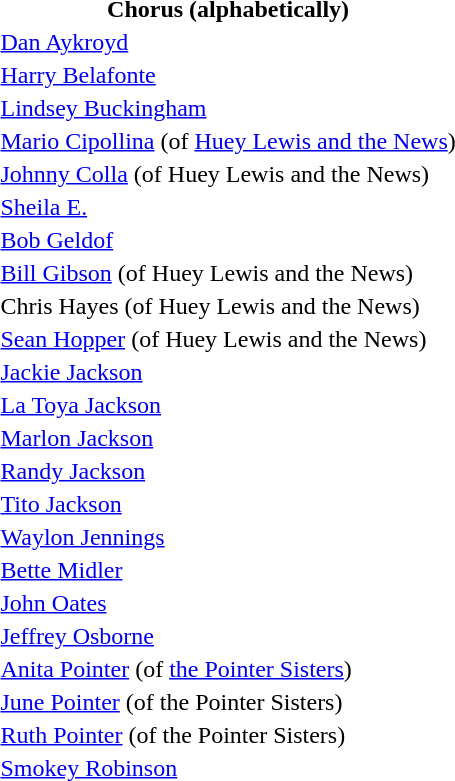<table>
<tr>
<th>Chorus (alphabetically)</th>
</tr>
<tr>
<td> <a href='#'>Dan Aykroyd</a></td>
</tr>
<tr>
<td> <a href='#'>Harry Belafonte</a></td>
</tr>
<tr>
<td> <a href='#'>Lindsey Buckingham</a></td>
</tr>
<tr>
<td> <a href='#'>Mario Cipollina</a> (of <a href='#'>Huey Lewis and the News</a>)</td>
</tr>
<tr>
<td> <a href='#'>Johnny Colla</a> (of Huey Lewis and the News)</td>
</tr>
<tr>
<td> <a href='#'>Sheila E.</a></td>
</tr>
<tr>
<td> <a href='#'>Bob Geldof</a></td>
</tr>
<tr>
<td> <a href='#'>Bill Gibson</a> (of Huey Lewis and the News)</td>
</tr>
<tr>
<td> Chris Hayes (of Huey Lewis and the News)</td>
</tr>
<tr>
<td> <a href='#'>Sean Hopper</a> (of Huey Lewis and the News)</td>
</tr>
<tr>
<td> <a href='#'>Jackie Jackson</a></td>
</tr>
<tr>
<td> <a href='#'>La Toya Jackson</a></td>
</tr>
<tr>
<td> <a href='#'>Marlon Jackson</a></td>
</tr>
<tr>
<td> <a href='#'>Randy Jackson</a></td>
</tr>
<tr>
<td> <a href='#'>Tito Jackson</a></td>
</tr>
<tr>
<td> <a href='#'>Waylon Jennings</a></td>
</tr>
<tr>
<td> <a href='#'>Bette Midler</a></td>
</tr>
<tr>
<td> <a href='#'>John Oates</a></td>
</tr>
<tr>
<td> <a href='#'>Jeffrey Osborne</a></td>
</tr>
<tr>
<td> <a href='#'>Anita Pointer</a> (of <a href='#'>the Pointer Sisters</a>)</td>
</tr>
<tr>
<td> <a href='#'>June Pointer</a> (of the Pointer Sisters)</td>
</tr>
<tr>
<td> <a href='#'>Ruth Pointer</a> (of the Pointer Sisters)</td>
</tr>
<tr>
<td> <a href='#'>Smokey Robinson</a></td>
</tr>
<tr>
</tr>
</table>
